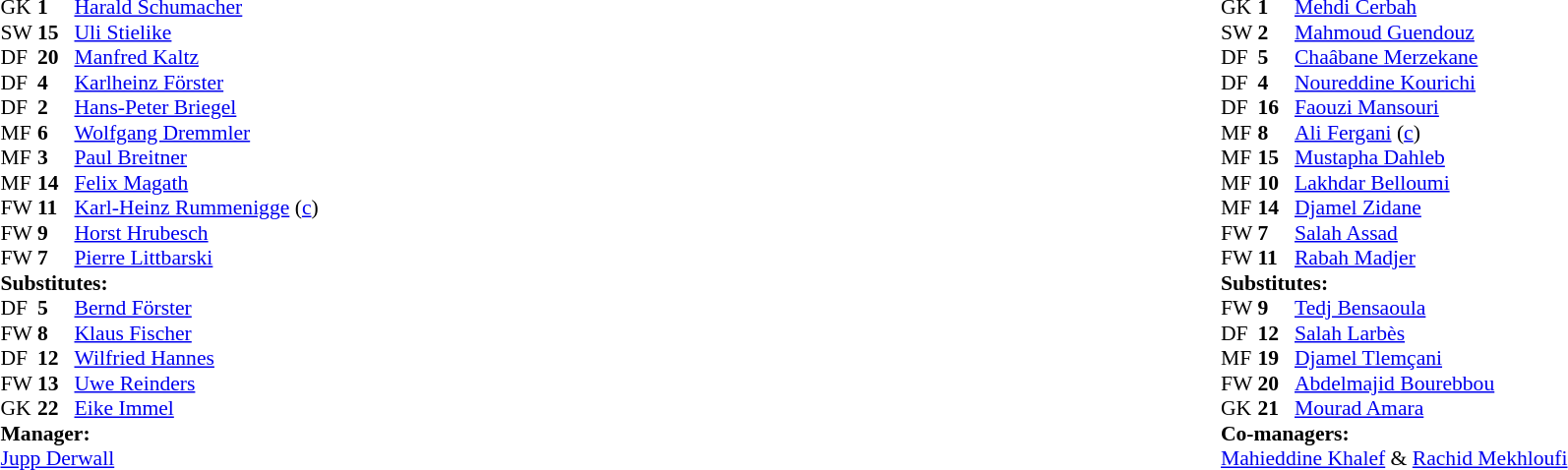<table width="100%">
<tr>
<td valign="top" width="50%"><br><table style="font-size: 90%" cellspacing="0" cellpadding="0">
<tr>
<th width="25"></th>
<th width="25"></th>
</tr>
<tr>
<td>GK</td>
<td><strong>1</strong></td>
<td><a href='#'>Harald Schumacher</a></td>
</tr>
<tr>
<td>SW</td>
<td><strong>15</strong></td>
<td><a href='#'>Uli Stielike</a></td>
</tr>
<tr>
<td>DF</td>
<td><strong>20</strong></td>
<td><a href='#'>Manfred Kaltz</a></td>
</tr>
<tr>
<td>DF</td>
<td><strong>4</strong></td>
<td><a href='#'>Karlheinz Förster</a></td>
</tr>
<tr>
<td>DF</td>
<td><strong>2</strong></td>
<td><a href='#'>Hans-Peter Briegel</a></td>
</tr>
<tr>
<td>MF</td>
<td><strong>6</strong></td>
<td><a href='#'>Wolfgang Dremmler</a></td>
</tr>
<tr>
<td>MF</td>
<td><strong>3</strong></td>
<td><a href='#'>Paul Breitner</a></td>
</tr>
<tr>
<td>MF</td>
<td><strong>14</strong></td>
<td><a href='#'>Felix Magath</a></td>
<td></td>
</tr>
<tr>
<td>FW</td>
<td><strong>11</strong></td>
<td><a href='#'>Karl-Heinz Rummenigge</a> (<a href='#'>c</a>)</td>
</tr>
<tr>
<td>FW</td>
<td><strong>9</strong></td>
<td><a href='#'>Horst Hrubesch</a></td>
<td></td>
</tr>
<tr>
<td>FW</td>
<td><strong>7</strong></td>
<td><a href='#'>Pierre Littbarski</a></td>
</tr>
<tr>
<td colspan=3><strong>Substitutes:</strong></td>
</tr>
<tr>
<td>DF</td>
<td><strong>5</strong></td>
<td><a href='#'>Bernd Förster</a></td>
</tr>
<tr>
<td>FW</td>
<td><strong>8</strong></td>
<td><a href='#'>Klaus Fischer</a></td>
<td></td>
</tr>
<tr>
<td>DF</td>
<td><strong>12</strong></td>
<td><a href='#'>Wilfried Hannes</a></td>
</tr>
<tr>
<td>FW</td>
<td><strong>13</strong></td>
<td><a href='#'>Uwe Reinders</a></td>
</tr>
<tr>
<td>GK</td>
<td><strong>22</strong></td>
<td><a href='#'>Eike Immel</a></td>
</tr>
<tr>
<td colspan=3><strong>Manager:</strong></td>
</tr>
<tr>
<td colspan="4"><a href='#'>Jupp Derwall</a></td>
</tr>
</table>
</td>
<td valign="top" width="50%"><br><table style="font-size: 90%" cellspacing="0" cellpadding="0" align="center">
<tr>
<th width=25></th>
<th width=25></th>
</tr>
<tr>
<td>GK</td>
<td><strong>1</strong></td>
<td><a href='#'>Mehdi Cerbah</a></td>
</tr>
<tr>
<td>SW</td>
<td><strong>2</strong></td>
<td><a href='#'>Mahmoud Guendouz</a></td>
</tr>
<tr>
<td>DF</td>
<td><strong>5</strong></td>
<td><a href='#'>Chaâbane Merzekane</a></td>
</tr>
<tr>
<td>DF</td>
<td><strong>4</strong></td>
<td><a href='#'>Noureddine Kourichi</a></td>
</tr>
<tr>
<td>DF</td>
<td><strong>16</strong></td>
<td><a href='#'>Faouzi Mansouri</a></td>
</tr>
<tr>
<td>MF</td>
<td><strong>8</strong></td>
<td><a href='#'>Ali Fergani</a> (<a href='#'>c</a>)</td>
</tr>
<tr>
<td>MF</td>
<td><strong>15</strong></td>
<td><a href='#'>Mustapha Dahleb</a></td>
</tr>
<tr>
<td>MF</td>
<td><strong>10</strong></td>
<td><a href='#'>Lakhdar Belloumi</a></td>
</tr>
<tr>
<td>MF</td>
<td><strong>14</strong></td>
<td><a href='#'>Djamel Zidane</a></td>
<td></td>
<td></td>
</tr>
<tr>
<td>FW</td>
<td><strong>7</strong></td>
<td><a href='#'>Salah Assad</a></td>
</tr>
<tr>
<td>FW</td>
<td><strong>11</strong></td>
<td><a href='#'>Rabah Madjer</a></td>
<td></td>
<td></td>
</tr>
<tr>
<td colspan=3><strong>Substitutes:</strong></td>
</tr>
<tr>
<td>FW</td>
<td><strong>9</strong></td>
<td><a href='#'>Tedj Bensaoula</a></td>
<td></td>
<td></td>
</tr>
<tr>
<td>DF</td>
<td><strong>12</strong></td>
<td><a href='#'>Salah Larbès</a></td>
<td></td>
<td></td>
</tr>
<tr>
<td>MF</td>
<td><strong>19</strong></td>
<td><a href='#'>Djamel Tlemçani</a></td>
</tr>
<tr>
<td>FW</td>
<td><strong>20</strong></td>
<td><a href='#'>Abdelmajid Bourebbou</a></td>
</tr>
<tr>
<td>GK</td>
<td><strong>21</strong></td>
<td><a href='#'>Mourad Amara</a></td>
</tr>
<tr>
<td colspan=3><strong>Co-managers:</strong></td>
</tr>
<tr>
<td colspan=3><a href='#'>Mahieddine Khalef</a> & <a href='#'>Rachid Mekhloufi</a></td>
</tr>
</table>
</td>
</tr>
</table>
